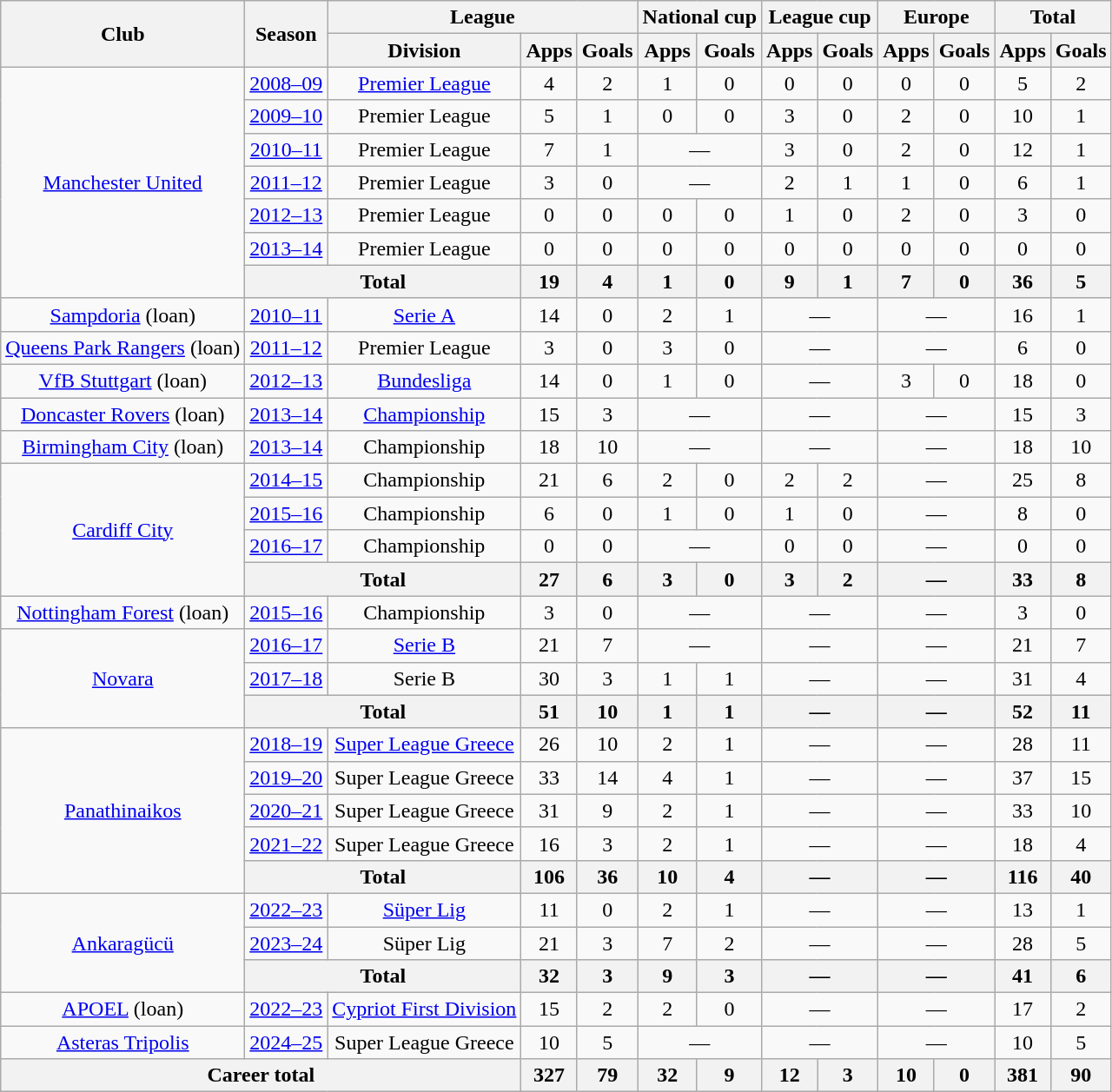<table class=wikitable style=text-align:center>
<tr>
<th rowspan=2>Club</th>
<th rowspan=2>Season</th>
<th colspan=3>League</th>
<th colspan=2>National cup</th>
<th colspan=2>League cup</th>
<th colspan=2>Europe</th>
<th colspan=2>Total</th>
</tr>
<tr>
<th>Division</th>
<th>Apps</th>
<th>Goals</th>
<th>Apps</th>
<th>Goals</th>
<th>Apps</th>
<th>Goals</th>
<th>Apps</th>
<th>Goals</th>
<th>Apps</th>
<th>Goals</th>
</tr>
<tr>
<td rowspan=7><a href='#'>Manchester United</a></td>
<td><a href='#'>2008–09</a></td>
<td><a href='#'>Premier League</a></td>
<td>4</td>
<td>2</td>
<td>1</td>
<td>0</td>
<td>0</td>
<td>0</td>
<td>0</td>
<td>0</td>
<td>5</td>
<td>2</td>
</tr>
<tr>
<td><a href='#'>2009–10</a></td>
<td>Premier League</td>
<td>5</td>
<td>1</td>
<td>0</td>
<td>0</td>
<td>3</td>
<td>0</td>
<td>2</td>
<td>0</td>
<td>10</td>
<td>1</td>
</tr>
<tr>
<td><a href='#'>2010–11</a></td>
<td>Premier League</td>
<td>7</td>
<td>1</td>
<td colspan=2>—</td>
<td>3</td>
<td>0</td>
<td>2</td>
<td>0</td>
<td>12</td>
<td>1</td>
</tr>
<tr>
<td><a href='#'>2011–12</a></td>
<td>Premier League</td>
<td>3</td>
<td>0</td>
<td colspan=2>—</td>
<td>2</td>
<td>1</td>
<td>1</td>
<td>0</td>
<td>6</td>
<td>1</td>
</tr>
<tr>
<td><a href='#'>2012–13</a></td>
<td>Premier League</td>
<td>0</td>
<td>0</td>
<td>0</td>
<td>0</td>
<td>1</td>
<td>0</td>
<td>2</td>
<td>0</td>
<td>3</td>
<td>0</td>
</tr>
<tr>
<td><a href='#'>2013–14</a></td>
<td>Premier League</td>
<td>0</td>
<td>0</td>
<td>0</td>
<td>0</td>
<td>0</td>
<td>0</td>
<td>0</td>
<td>0</td>
<td>0</td>
<td>0</td>
</tr>
<tr>
<th colspan=2>Total</th>
<th>19</th>
<th>4</th>
<th>1</th>
<th>0</th>
<th>9</th>
<th>1</th>
<th>7</th>
<th>0</th>
<th>36</th>
<th>5</th>
</tr>
<tr>
<td><a href='#'>Sampdoria</a> (loan)</td>
<td><a href='#'>2010–11</a></td>
<td><a href='#'>Serie A</a></td>
<td>14</td>
<td>0</td>
<td>2</td>
<td>1</td>
<td colspan=2>—</td>
<td colspan=2>—</td>
<td>16</td>
<td>1</td>
</tr>
<tr>
<td><a href='#'>Queens Park Rangers</a> (loan)</td>
<td><a href='#'>2011–12</a></td>
<td>Premier League</td>
<td>3</td>
<td>0</td>
<td>3</td>
<td>0</td>
<td colspan=2>—</td>
<td colspan=2>—</td>
<td>6</td>
<td>0</td>
</tr>
<tr>
<td><a href='#'>VfB Stuttgart</a> (loan)</td>
<td><a href='#'>2012–13</a></td>
<td><a href='#'>Bundesliga</a></td>
<td>14</td>
<td>0</td>
<td>1</td>
<td>0</td>
<td colspan=2>—</td>
<td>3</td>
<td>0</td>
<td>18</td>
<td>0</td>
</tr>
<tr>
<td><a href='#'>Doncaster Rovers</a> (loan)</td>
<td><a href='#'>2013–14</a></td>
<td><a href='#'>Championship</a></td>
<td>15</td>
<td>3</td>
<td colspan=2>—</td>
<td colspan=2>—</td>
<td colspan=2>—</td>
<td>15</td>
<td>3</td>
</tr>
<tr>
<td><a href='#'>Birmingham City</a> (loan)</td>
<td><a href='#'>2013–14</a></td>
<td>Championship</td>
<td>18</td>
<td>10</td>
<td colspan=2>—</td>
<td colspan=2>—</td>
<td colspan=2>—</td>
<td>18</td>
<td>10</td>
</tr>
<tr>
<td rowspan=4><a href='#'>Cardiff City</a></td>
<td><a href='#'>2014–15</a></td>
<td>Championship</td>
<td>21</td>
<td>6</td>
<td>2</td>
<td>0</td>
<td>2</td>
<td>2</td>
<td colspan=2>—</td>
<td>25</td>
<td>8</td>
</tr>
<tr>
<td><a href='#'>2015–16</a></td>
<td>Championship</td>
<td>6</td>
<td>0</td>
<td>1</td>
<td>0</td>
<td>1</td>
<td>0</td>
<td colspan=2>—</td>
<td>8</td>
<td>0</td>
</tr>
<tr>
<td><a href='#'>2016–17</a></td>
<td>Championship</td>
<td>0</td>
<td>0</td>
<td colspan=2>—</td>
<td>0</td>
<td>0</td>
<td colspan=2>—</td>
<td>0</td>
<td>0</td>
</tr>
<tr>
<th colspan=2>Total</th>
<th>27</th>
<th>6</th>
<th>3</th>
<th>0</th>
<th>3</th>
<th>2</th>
<th colspan=2>—</th>
<th>33</th>
<th>8</th>
</tr>
<tr>
<td><a href='#'>Nottingham Forest</a> (loan)</td>
<td><a href='#'>2015–16</a></td>
<td>Championship</td>
<td>3</td>
<td>0</td>
<td colspan=2>—</td>
<td colspan=2>—</td>
<td colspan=2>—</td>
<td>3</td>
<td>0</td>
</tr>
<tr>
<td rowspan=3><a href='#'>Novara</a></td>
<td><a href='#'>2016–17</a></td>
<td><a href='#'>Serie B</a></td>
<td>21</td>
<td>7</td>
<td colspan=2>—</td>
<td colspan=2>—</td>
<td colspan=2>—</td>
<td>21</td>
<td>7</td>
</tr>
<tr>
<td><a href='#'>2017–18</a></td>
<td>Serie B</td>
<td>30</td>
<td>3</td>
<td>1</td>
<td>1</td>
<td colspan=2>—</td>
<td colspan=2>—</td>
<td>31</td>
<td>4</td>
</tr>
<tr>
<th colspan=2>Total</th>
<th>51</th>
<th>10</th>
<th>1</th>
<th>1</th>
<th colspan=2>—</th>
<th colspan=2>—</th>
<th>52</th>
<th>11</th>
</tr>
<tr>
<td rowspan="5"><a href='#'>Panathinaikos</a></td>
<td><a href='#'>2018–19</a></td>
<td><a href='#'>Super League Greece</a></td>
<td>26</td>
<td>10</td>
<td>2</td>
<td>1</td>
<td colspan=2>—</td>
<td colspan=2>—</td>
<td>28</td>
<td>11</td>
</tr>
<tr>
<td><a href='#'>2019–20</a></td>
<td>Super League Greece</td>
<td>33</td>
<td>14</td>
<td>4</td>
<td>1</td>
<td colspan=2>—</td>
<td colspan=2>—</td>
<td>37</td>
<td>15</td>
</tr>
<tr>
<td><a href='#'>2020–21</a></td>
<td>Super League Greece</td>
<td>31</td>
<td>9</td>
<td>2</td>
<td>1</td>
<td colspan=2>—</td>
<td colspan=2>—</td>
<td>33</td>
<td>10</td>
</tr>
<tr>
<td><a href='#'>2021–22</a></td>
<td>Super League Greece</td>
<td>16</td>
<td>3</td>
<td>2</td>
<td>1</td>
<td colspan=2>—</td>
<td colspan=2>—</td>
<td>18</td>
<td>4</td>
</tr>
<tr>
<th colspan=2>Total</th>
<th>106</th>
<th>36</th>
<th>10</th>
<th>4</th>
<th colspan=2>—</th>
<th colspan=2>—</th>
<th>116</th>
<th>40</th>
</tr>
<tr>
<td rowspan="3"><a href='#'>Ankaragücü</a></td>
<td><a href='#'>2022–23</a></td>
<td><a href='#'>Süper Lig</a></td>
<td>11</td>
<td>0</td>
<td>2</td>
<td>1</td>
<td colspan=2>—</td>
<td colspan=2>—</td>
<td>13</td>
<td>1</td>
</tr>
<tr>
<td><a href='#'>2023–24</a></td>
<td>Süper Lig</td>
<td>21</td>
<td>3</td>
<td>7</td>
<td>2</td>
<td colspan=2>—</td>
<td colspan=2>—</td>
<td>28</td>
<td>5</td>
</tr>
<tr>
<th colspan=2>Total</th>
<th>32</th>
<th>3</th>
<th>9</th>
<th>3</th>
<th colspan=2>—</th>
<th colspan=2>—</th>
<th>41</th>
<th>6</th>
</tr>
<tr>
<td><a href='#'>APOEL</a> (loan)</td>
<td><a href='#'>2022–23</a></td>
<td><a href='#'>Cypriot First Division</a></td>
<td>15</td>
<td>2</td>
<td>2</td>
<td>0</td>
<td colspan=2>—</td>
<td colspan=2>—</td>
<td>17</td>
<td>2</td>
</tr>
<tr>
<td><a href='#'>Asteras Tripolis</a></td>
<td><a href='#'>2024–25</a></td>
<td>Super League Greece</td>
<td>10</td>
<td>5</td>
<td colspan="2">—</td>
<td colspan="2">—</td>
<td colspan="2">—</td>
<td>10</td>
<td>5</td>
</tr>
<tr>
<th colspan="3">Career total</th>
<th>327</th>
<th>79</th>
<th>32</th>
<th>9</th>
<th>12</th>
<th>3</th>
<th>10</th>
<th>0</th>
<th>381</th>
<th>90</th>
</tr>
</table>
